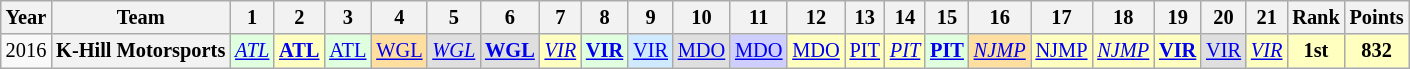<table class="wikitable" style="text-align:center; font-size:85%">
<tr>
<th>Year</th>
<th>Team</th>
<th>1</th>
<th>2</th>
<th>3</th>
<th>4</th>
<th>5</th>
<th>6</th>
<th>7</th>
<th>8</th>
<th>9</th>
<th>10</th>
<th>11</th>
<th>12</th>
<th>13</th>
<th>14</th>
<th>15</th>
<th>16</th>
<th>17</th>
<th>18</th>
<th>19</th>
<th>20</th>
<th>21</th>
<th>Rank</th>
<th>Points</th>
</tr>
<tr>
<td>2016</td>
<th>K-Hill Motorsports</th>
<td style="background-color:#DFFFDF"><em><a href='#'>ATL</a></em><br></td>
<td style="background-color:#FFFFBF"><strong><a href='#'>ATL</a></strong><br></td>
<td style="background-color:#DFFFDF"><a href='#'>ATL</a><br></td>
<td style="background-color:#FFDF9F"><a href='#'>WGL</a><br></td>
<td style="background-color:#DFDFDF"><em><a href='#'>WGL</a></em><br></td>
<td style="background-color:#DFDFDF"><strong><a href='#'>WGL</a></strong><br></td>
<td style="background-color:#FFFFBF"><em><a href='#'>VIR</a></em><br></td>
<td style="background-color:#DFFFDF"><strong><a href='#'>VIR</a></strong><br></td>
<td style="background-color:#CFEAFF"><a href='#'>VIR</a><br></td>
<td style="background-color:#DFDFDF"><a href='#'>MDO</a><br></td>
<td style="background-color:#CFCFFF"><a href='#'>MDO</a><br></td>
<td style="background-color:#FFFFBF"><a href='#'>MDO</a><br></td>
<td style="background-color:#FFFFBF"><a href='#'>PIT</a><br></td>
<td style="background-color:#FFFFBF"><em><a href='#'>PIT</a></em><br></td>
<td style="background-color:#DFFFDF"><strong><a href='#'>PIT</a></strong><br></td>
<td style="background-color:#FFDF9F"><em><a href='#'>NJMP</a></em><br></td>
<td style="background-color:#FFFFBF"><a href='#'>NJMP</a><br></td>
<td style="background-color:#FFFFBF"><em><a href='#'>NJMP</a></em><br></td>
<td style="background-color:#FFFFBF"><strong><a href='#'>VIR</a></strong><br></td>
<td style="background-color:#DFDFDF"><a href='#'>VIR</a><br></td>
<td style="background-color:#FFFFBF"><em><a href='#'>VIR</a></em><br></td>
<th style="background-color:#FFFFBF">1st</th>
<th style="background-color:#FFFFBF">832</th>
</tr>
</table>
